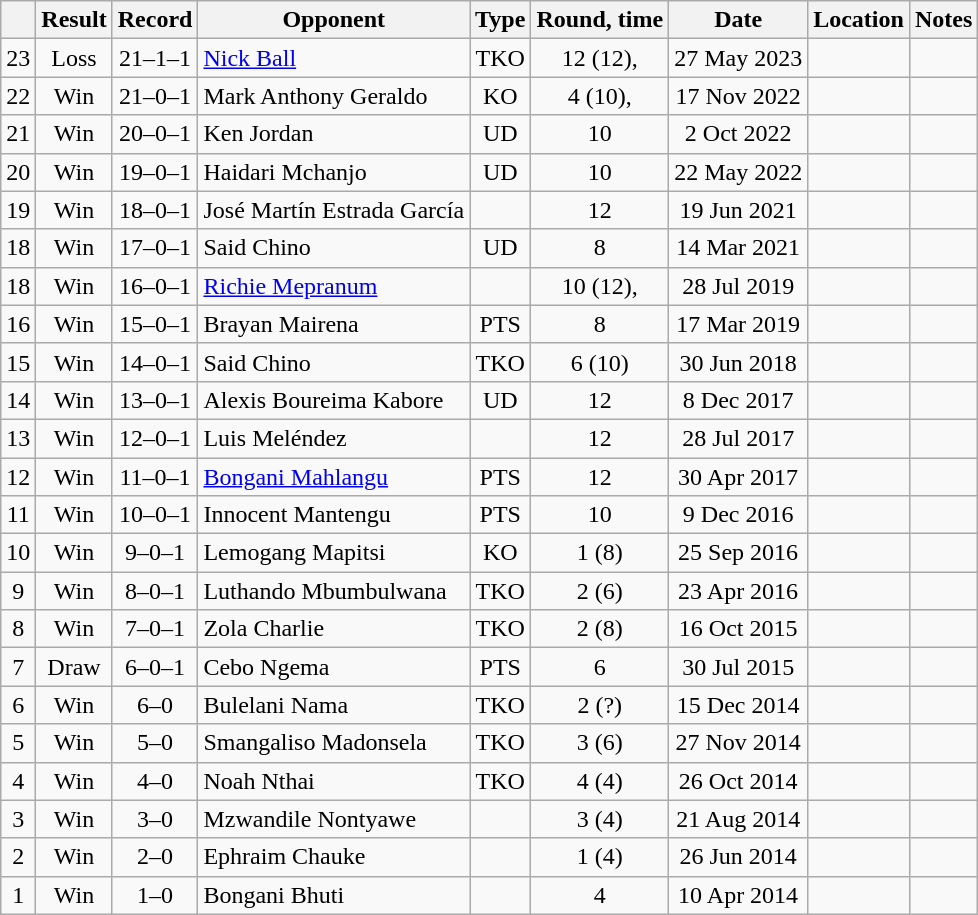<table class="wikitable" style="text-align:center">
<tr>
<th></th>
<th>Result</th>
<th>Record</th>
<th>Opponent</th>
<th>Type</th>
<th>Round, time</th>
<th>Date</th>
<th>Location</th>
<th>Notes</th>
</tr>
<tr>
<td>23</td>
<td>Loss</td>
<td>21–1–1</td>
<td style="text-align:left;"><a href='#'>Nick Ball</a></td>
<td>TKO</td>
<td>12 (12), </td>
<td>27 May 2023</td>
<td style="text-align:left;"></td>
<td style="text-align:left;"></td>
</tr>
<tr>
<td>22</td>
<td>Win</td>
<td>21–0–1</td>
<td style="text-align:left;">Mark Anthony Geraldo</td>
<td>KO</td>
<td>4 (10), </td>
<td>17 Nov 2022</td>
<td style="text-align:left;"></td>
<td></td>
</tr>
<tr>
<td>21</td>
<td>Win</td>
<td>20–0–1</td>
<td style="text-align:left;">Ken Jordan</td>
<td>UD</td>
<td>10</td>
<td>2 Oct 2022</td>
<td style="text-align:left;"></td>
<td></td>
</tr>
<tr>
<td>20</td>
<td>Win</td>
<td>19–0–1</td>
<td style="text-align:left;">Haidari Mchanjo</td>
<td>UD</td>
<td>10</td>
<td>22 May 2022</td>
<td style="text-align:left;"></td>
<td></td>
</tr>
<tr>
<td>19</td>
<td>Win</td>
<td>18–0–1</td>
<td style="text-align:left;">José Martín Estrada García</td>
<td></td>
<td>12</td>
<td>19 Jun 2021</td>
<td style="text-align:left;"></td>
<td style="text-align:left;"></td>
</tr>
<tr>
<td>18</td>
<td>Win</td>
<td>17–0–1</td>
<td style="text-align:left;">Said Chino</td>
<td>UD</td>
<td>8</td>
<td>14 Mar 2021</td>
<td style="text-align:left;"></td>
<td></td>
</tr>
<tr>
<td>18</td>
<td>Win</td>
<td>16–0–1</td>
<td style="text-align:left;"><a href='#'>Richie Mepranum</a></td>
<td></td>
<td>10 (12), </td>
<td>28 Jul 2019</td>
<td style="text-align:left;"></td>
<td style="text-align:left;"></td>
</tr>
<tr>
<td>16</td>
<td>Win</td>
<td>15–0–1</td>
<td style="text-align:left;">Brayan Mairena</td>
<td>PTS</td>
<td>8</td>
<td>17 Mar 2019</td>
<td style="text-align:left;"></td>
<td></td>
</tr>
<tr>
<td>15</td>
<td>Win</td>
<td>14–0–1</td>
<td style="text-align:left;">Said Chino</td>
<td>TKO</td>
<td>6 (10)</td>
<td>30 Jun 2018</td>
<td style="text-align:left;"></td>
<td></td>
</tr>
<tr>
<td>14</td>
<td>Win</td>
<td>13–0–1</td>
<td style="text-align:left;">Alexis Boureima Kabore</td>
<td>UD</td>
<td>12</td>
<td>8 Dec 2017</td>
<td style="text-align:left;"></td>
<td style="text-align:left;"></td>
</tr>
<tr>
<td>13</td>
<td>Win</td>
<td>12–0–1</td>
<td style="text-align:left;">Luis Meléndez</td>
<td></td>
<td>12</td>
<td>28 Jul 2017</td>
<td style="text-align:left;"></td>
<td style="text-align:left;"></td>
</tr>
<tr>
<td>12</td>
<td>Win</td>
<td>11–0–1</td>
<td style="text-align:left;"><a href='#'>Bongani Mahlangu</a></td>
<td>PTS</td>
<td>12</td>
<td>30 Apr 2017</td>
<td style="text-align:left;"></td>
<td style="text-align:left;"></td>
</tr>
<tr>
<td>11</td>
<td>Win</td>
<td>10–0–1</td>
<td style="text-align:left;">Innocent Mantengu</td>
<td>PTS</td>
<td>10</td>
<td>9 Dec 2016</td>
<td style="text-align:left;"></td>
<td style="text-align:left;"></td>
</tr>
<tr>
<td>10</td>
<td>Win</td>
<td>9–0–1</td>
<td style="text-align:left;">Lemogang Mapitsi</td>
<td>KO</td>
<td>1 (8)</td>
<td>25 Sep 2016</td>
<td style="text-align:left;"></td>
<td></td>
</tr>
<tr>
<td>9</td>
<td>Win</td>
<td>8–0–1</td>
<td style="text-align:left;">Luthando Mbumbulwana</td>
<td>TKO</td>
<td>2 (6)</td>
<td>23 Apr 2016</td>
<td style="text-align:left;"></td>
<td></td>
</tr>
<tr>
<td>8</td>
<td>Win</td>
<td>7–0–1</td>
<td style="text-align:left;">Zola Charlie</td>
<td>TKO</td>
<td>2 (8)</td>
<td>16 Oct 2015</td>
<td style="text-align:left;"></td>
<td></td>
</tr>
<tr>
<td>7</td>
<td>Draw</td>
<td>6–0–1</td>
<td style="text-align:left;">Cebo Ngema</td>
<td>PTS</td>
<td>6</td>
<td>30 Jul 2015</td>
<td style="text-align:left;"></td>
<td></td>
</tr>
<tr>
<td>6</td>
<td>Win</td>
<td>6–0</td>
<td style="text-align:left;">Bulelani Nama</td>
<td>TKO</td>
<td>2 (?)</td>
<td>15 Dec 2014</td>
<td style="text-align:left;"></td>
<td></td>
</tr>
<tr>
<td>5</td>
<td>Win</td>
<td>5–0</td>
<td style="text-align:left;">Smangaliso Madonsela</td>
<td>TKO</td>
<td>3 (6)</td>
<td>27 Nov 2014</td>
<td style="text-align:left;"></td>
<td style="text-align:left;"></td>
</tr>
<tr>
<td>4</td>
<td>Win</td>
<td>4–0</td>
<td style="text-align:left;">Noah Nthai</td>
<td>TKO</td>
<td>4 (4)</td>
<td>26 Oct 2014</td>
<td style="text-align:left;"></td>
<td></td>
</tr>
<tr>
<td>3</td>
<td>Win</td>
<td>3–0</td>
<td style="text-align:left;">Mzwandile Nontyawe</td>
<td></td>
<td>3 (4)</td>
<td>21 Aug 2014</td>
<td style="text-align:left;"></td>
<td></td>
</tr>
<tr>
<td>2</td>
<td>Win</td>
<td>2–0</td>
<td style="text-align:left;">Ephraim Chauke</td>
<td></td>
<td>1 (4)</td>
<td>26 Jun 2014</td>
<td style="text-align:left;"></td>
<td></td>
</tr>
<tr>
<td>1</td>
<td>Win</td>
<td>1–0</td>
<td style="text-align:left;">Bongani Bhuti</td>
<td></td>
<td>4</td>
<td>10 Apr 2014</td>
<td style="text-align:left;"></td>
<td></td>
</tr>
</table>
